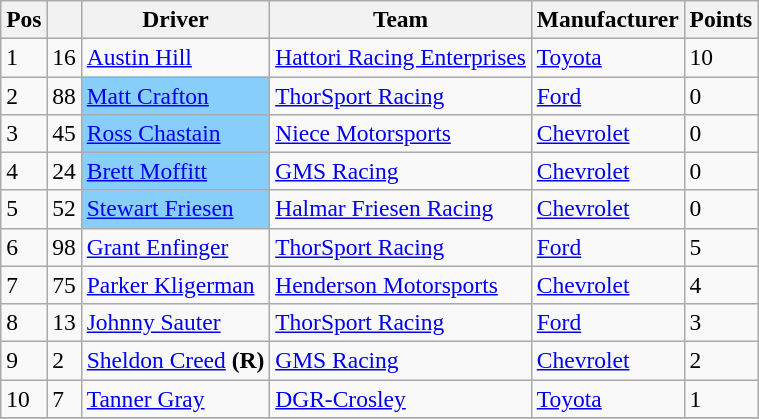<table class="wikitable" style="font-size:98%">
<tr>
<th>Pos</th>
<th></th>
<th>Driver</th>
<th>Team</th>
<th>Manufacturer</th>
<th>Points</th>
</tr>
<tr>
<td>1</td>
<td>16</td>
<td><a href='#'>Austin Hill</a></td>
<td><a href='#'>Hattori Racing Enterprises</a></td>
<td><a href='#'>Toyota</a></td>
<td>10</td>
</tr>
<tr>
<td>2</td>
<td>88</td>
<td style="text-align:left;background:#87CEFA"><a href='#'>Matt Crafton</a></td>
<td><a href='#'>ThorSport Racing</a></td>
<td><a href='#'>Ford</a></td>
<td>0</td>
</tr>
<tr>
<td>3</td>
<td>45</td>
<td style="text-align:left;background:#87CEFA"><a href='#'>Ross Chastain</a></td>
<td><a href='#'>Niece Motorsports</a></td>
<td><a href='#'>Chevrolet</a></td>
<td>0</td>
</tr>
<tr>
<td>4</td>
<td>24</td>
<td style="text-align:left;background:#87CEFA"><a href='#'>Brett Moffitt</a></td>
<td><a href='#'>GMS Racing</a></td>
<td><a href='#'>Chevrolet</a></td>
<td>0</td>
</tr>
<tr>
<td>5</td>
<td>52</td>
<td style="text-align:left;background:#87CEFA"><a href='#'>Stewart Friesen</a></td>
<td><a href='#'>Halmar Friesen Racing</a></td>
<td><a href='#'>Chevrolet</a></td>
<td>0</td>
</tr>
<tr>
<td>6</td>
<td>98</td>
<td><a href='#'>Grant Enfinger</a></td>
<td><a href='#'>ThorSport Racing</a></td>
<td><a href='#'>Ford</a></td>
<td>5</td>
</tr>
<tr>
<td>7</td>
<td>75</td>
<td><a href='#'>Parker Kligerman</a></td>
<td><a href='#'>Henderson Motorsports</a></td>
<td><a href='#'>Chevrolet</a></td>
<td>4</td>
</tr>
<tr>
<td>8</td>
<td>13</td>
<td><a href='#'>Johnny Sauter</a></td>
<td><a href='#'>ThorSport Racing</a></td>
<td><a href='#'>Ford</a></td>
<td>3</td>
</tr>
<tr>
<td>9</td>
<td>2</td>
<td><a href='#'>Sheldon Creed</a> <strong>(R)</strong></td>
<td><a href='#'>GMS Racing</a></td>
<td><a href='#'>Chevrolet</a></td>
<td>2</td>
</tr>
<tr>
<td>10</td>
<td>7</td>
<td><a href='#'>Tanner Gray</a></td>
<td><a href='#'>DGR-Crosley</a></td>
<td><a href='#'>Toyota</a></td>
<td>1</td>
</tr>
<tr>
</tr>
</table>
